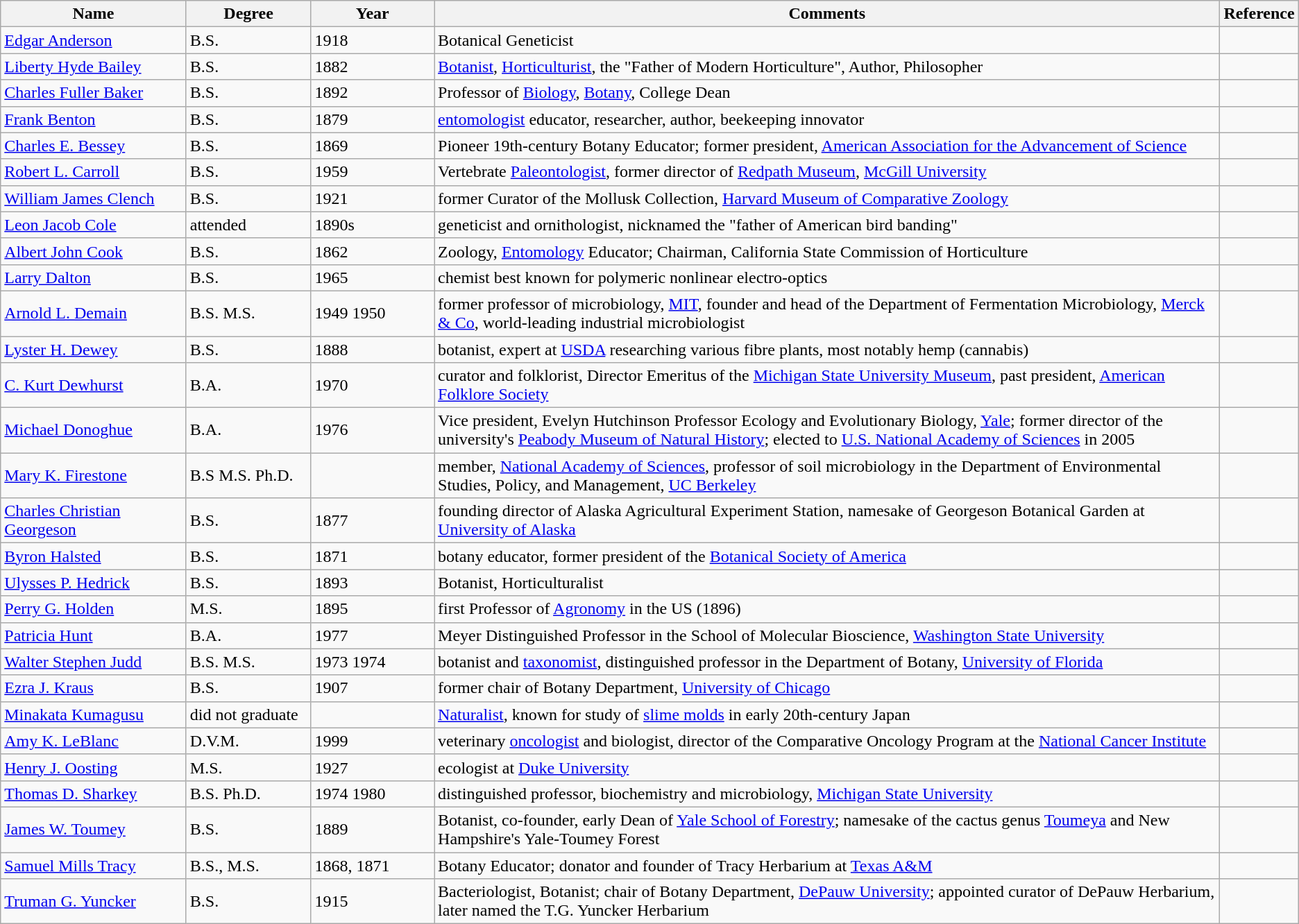<table class="wikitable sortable">
<tr>
<th style="width:15%;">Name</th>
<th style="width:10%;">Degree</th>
<th style="width:10%;">Year</th>
<th style="width:65%;">Comments</th>
<th style="width:5%;">Reference</th>
</tr>
<tr>
<td><a href='#'>Edgar Anderson</a></td>
<td>B.S.</td>
<td>1918</td>
<td>Botanical Geneticist</td>
<td></td>
</tr>
<tr>
<td><a href='#'>Liberty Hyde Bailey</a></td>
<td>B.S.</td>
<td>1882</td>
<td><a href='#'>Botanist</a>, <a href='#'>Horticulturist</a>, the "Father of Modern Horticulture", Author, Philosopher</td>
<td></td>
</tr>
<tr>
<td><a href='#'>Charles Fuller Baker</a></td>
<td>B.S.</td>
<td>1892</td>
<td>Professor of <a href='#'>Biology</a>, <a href='#'>Botany</a>, College Dean</td>
<td></td>
</tr>
<tr>
<td><a href='#'>Frank Benton</a></td>
<td>B.S.</td>
<td>1879</td>
<td><a href='#'>entomologist</a> educator, researcher, author, beekeeping innovator</td>
<td></td>
</tr>
<tr>
<td><a href='#'>Charles E. Bessey</a></td>
<td>B.S.</td>
<td>1869</td>
<td>Pioneer 19th-century Botany Educator; former president, <a href='#'>American Association for the Advancement of Science</a></td>
<td></td>
</tr>
<tr>
<td><a href='#'>Robert L. Carroll</a></td>
<td>B.S.</td>
<td>1959</td>
<td>Vertebrate <a href='#'>Paleontologist</a>, former director of <a href='#'>Redpath Museum</a>, <a href='#'>McGill University</a></td>
<td></td>
</tr>
<tr>
<td><a href='#'>William James Clench</a></td>
<td>B.S.</td>
<td>1921</td>
<td>former Curator of the Mollusk Collection, <a href='#'>Harvard Museum of Comparative Zoology</a></td>
<td></td>
</tr>
<tr>
<td><a href='#'>Leon Jacob Cole</a></td>
<td>attended</td>
<td>1890s</td>
<td>geneticist and ornithologist, nicknamed the "father of American bird banding"</td>
<td></td>
</tr>
<tr>
<td><a href='#'>Albert John Cook</a></td>
<td>B.S.</td>
<td>1862</td>
<td>Zoology, <a href='#'>Entomology</a> Educator; Chairman, California State Commission of Horticulture</td>
<td></td>
</tr>
<tr>
<td><a href='#'>Larry Dalton</a></td>
<td>B.S.</td>
<td>1965</td>
<td>chemist best known for polymeric nonlinear electro-optics</td>
<td></td>
</tr>
<tr>
<td><a href='#'>Arnold L. Demain</a></td>
<td>B.S. M.S.</td>
<td>1949 1950</td>
<td>former professor of microbiology, <a href='#'>MIT</a>, founder and head of the Department of Fermentation Microbiology, <a href='#'>Merck & Co</a>, world-leading industrial microbiologist</td>
<td></td>
</tr>
<tr>
<td><a href='#'>Lyster H. Dewey</a></td>
<td>B.S.</td>
<td>1888</td>
<td>botanist, expert at <a href='#'>USDA</a> researching various fibre plants, most notably hemp (cannabis)</td>
<td></td>
</tr>
<tr>
<td><a href='#'>C. Kurt Dewhurst</a></td>
<td>B.A.</td>
<td>1970</td>
<td>curator and folklorist, Director Emeritus of the <a href='#'>Michigan State University Museum</a>, past president, <a href='#'>American Folklore Society</a></td>
<td></td>
</tr>
<tr>
<td><a href='#'>Michael Donoghue</a></td>
<td>B.A.</td>
<td>1976</td>
<td>Vice president, Evelyn Hutchinson Professor Ecology and Evolutionary Biology, <a href='#'>Yale</a>; former director of the university's <a href='#'>Peabody Museum of Natural History</a>; elected to <a href='#'>U.S. National Academy of Sciences</a> in 2005</td>
<td></td>
</tr>
<tr>
<td><a href='#'>Mary K. Firestone</a></td>
<td>B.S M.S. Ph.D.</td>
<td></td>
<td>member, <a href='#'>National Academy of Sciences</a>, professor of soil microbiology in the Department of Environmental Studies, Policy, and Management, <a href='#'>UC Berkeley</a></td>
<td></td>
</tr>
<tr>
<td><a href='#'>Charles Christian Georgeson</a></td>
<td>B.S.</td>
<td>1877</td>
<td>founding director of Alaska Agricultural Experiment Station, namesake of Georgeson Botanical Garden at <a href='#'>University of Alaska</a></td>
<td></td>
</tr>
<tr>
<td><a href='#'>Byron Halsted</a></td>
<td>B.S.</td>
<td>1871</td>
<td>botany educator, former president of the <a href='#'>Botanical Society of America</a></td>
<td></td>
</tr>
<tr>
<td><a href='#'>Ulysses P. Hedrick</a></td>
<td>B.S.</td>
<td>1893</td>
<td>Botanist, Horticulturalist</td>
<td></td>
</tr>
<tr>
<td><a href='#'>Perry G. Holden</a></td>
<td>M.S.</td>
<td>1895</td>
<td>first Professor of <a href='#'>Agronomy</a> in the US (1896)</td>
<td></td>
</tr>
<tr>
<td><a href='#'>Patricia Hunt</a></td>
<td>B.A.</td>
<td>1977</td>
<td>Meyer Distinguished Professor in the School of Molecular Bioscience, <a href='#'>Washington State University</a></td>
<td></td>
</tr>
<tr>
<td><a href='#'>Walter Stephen Judd</a></td>
<td>B.S. M.S.</td>
<td>1973 1974</td>
<td>botanist and <a href='#'>taxonomist</a>, distinguished professor in the Department of Botany, <a href='#'>University of Florida</a></td>
<td></td>
</tr>
<tr>
<td><a href='#'>Ezra J. Kraus</a></td>
<td>B.S.</td>
<td>1907</td>
<td>former chair of Botany Department, <a href='#'>University of Chicago</a></td>
<td></td>
</tr>
<tr>
<td><a href='#'>Minakata Kumagusu</a></td>
<td>did not graduate</td>
<td></td>
<td><a href='#'>Naturalist</a>, known for study of <a href='#'>slime molds</a> in early 20th-century Japan</td>
<td></td>
</tr>
<tr>
<td><a href='#'>Amy K. LeBlanc</a></td>
<td>D.V.M.</td>
<td>1999</td>
<td>veterinary <a href='#'>oncologist</a> and biologist, director of the Comparative Oncology Program at the <a href='#'>National Cancer Institute</a></td>
<td></td>
</tr>
<tr>
<td><a href='#'>Henry J. Oosting</a></td>
<td>M.S.</td>
<td>1927</td>
<td>ecologist at <a href='#'>Duke University</a></td>
<td></td>
</tr>
<tr>
<td><a href='#'>Thomas D. Sharkey</a></td>
<td>B.S. Ph.D.</td>
<td>1974 1980</td>
<td>distinguished professor, biochemistry and microbiology, <a href='#'>Michigan State University</a></td>
<td></td>
</tr>
<tr>
<td><a href='#'>James W. Toumey</a></td>
<td>B.S.</td>
<td>1889</td>
<td>Botanist, co-founder, early Dean of <a href='#'>Yale School of Forestry</a>; namesake of the cactus genus <a href='#'>Toumeya</a> and New Hampshire's Yale-Toumey Forest</td>
<td></td>
</tr>
<tr>
<td><a href='#'>Samuel Mills Tracy</a></td>
<td>B.S., M.S.</td>
<td>1868, 1871</td>
<td>Botany Educator; donator and founder of Tracy Herbarium at <a href='#'>Texas A&M</a></td>
<td></td>
</tr>
<tr>
<td><a href='#'>Truman G. Yuncker</a></td>
<td>B.S.</td>
<td>1915</td>
<td>Bacteriologist, Botanist; chair of Botany Department, <a href='#'>DePauw University</a>; appointed curator of DePauw Herbarium, later named the T.G. Yuncker Herbarium</td>
<td></td>
</tr>
</table>
